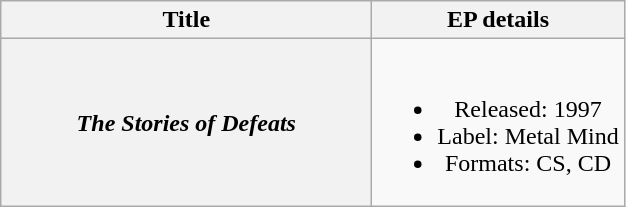<table class="wikitable plainrowheaders" style="text-align:center;">
<tr>
<th scope="col" style="width:15em;">Title</th>
<th scope="col">EP details</th>
</tr>
<tr>
<th scope="row"><em>The Stories of Defeats</em></th>
<td><br><ul><li>Released: 1997</li><li>Label: Metal Mind</li><li>Formats: CS, CD</li></ul></td>
</tr>
</table>
